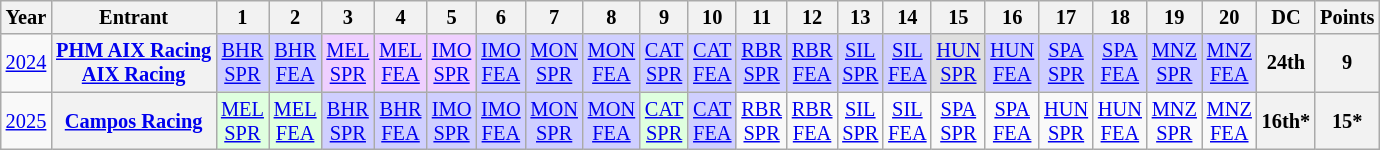<table class="wikitable" style="text-align:center; font-size:85%;">
<tr>
<th>Year</th>
<th>Entrant</th>
<th>1</th>
<th>2</th>
<th>3</th>
<th>4</th>
<th>5</th>
<th>6</th>
<th>7</th>
<th>8</th>
<th>9</th>
<th>10</th>
<th>11</th>
<th>12</th>
<th>13</th>
<th>14</th>
<th>15</th>
<th>16</th>
<th>17</th>
<th>18</th>
<th>19</th>
<th>20</th>
<th>DC</th>
<th>Points</th>
</tr>
<tr>
<td><a href='#'>2024</a></td>
<th nowrap><a href='#'>PHM AIX Racing</a><br><a href='#'>AIX Racing</a></th>
<td style="background:#CFCFFF;"><a href='#'>BHR<br>SPR</a><br></td>
<td style="background:#CFCFFF;"><a href='#'>BHR<br>FEA</a><br></td>
<td style="background:#EFCFFF;"><a href='#'>MEL<br>SPR</a><br></td>
<td style="background:#EFCFFF;"><a href='#'>MEL<br>FEA</a><br></td>
<td style="background:#EFCFFF;"><a href='#'>IMO<br>SPR</a><br></td>
<td style="background:#CFCFFF;"><a href='#'>IMO<br>FEA</a><br></td>
<td style="background:#CFCFFF;"><a href='#'>MON<br>SPR</a><br></td>
<td style="background:#CFCFFF;"><a href='#'>MON<br>FEA</a><br></td>
<td style="background:#CFCFFF;"><a href='#'>CAT<br>SPR</a><br></td>
<td style="background:#CFCFFF;"><a href='#'>CAT<br>FEA</a><br></td>
<td style="background:#CFCFFF;"><a href='#'>RBR<br>SPR</a><br></td>
<td style="background:#CFCFFF;"><a href='#'>RBR<br>FEA</a><br></td>
<td style="background:#CFCFFF;"><a href='#'>SIL<br>SPR</a><br></td>
<td style="background:#CFCFFF;"><a href='#'>SIL<br>FEA</a><br></td>
<td style="background:#DFDFDF;"><a href='#'>HUN<br>SPR</a><br></td>
<td style="background:#CFCFFF;"><a href='#'>HUN<br>FEA</a><br></td>
<td style="background:#CFCFFF;"><a href='#'>SPA<br>SPR</a><br></td>
<td style="background:#CFCFFF;"><a href='#'>SPA<br>FEA</a><br></td>
<td style="background:#CFCFFF;"><a href='#'>MNZ<br>SPR</a><br></td>
<td style="background:#CFCFFF;"><a href='#'>MNZ<br>FEA</a><br></td>
<th>24th</th>
<th>9</th>
</tr>
<tr>
<td><a href='#'>2025</a></td>
<th nowrap><a href='#'>Campos Racing</a></th>
<td style="background:#DFFFDF;"><a href='#'>MEL<br>SPR</a><br></td>
<td style="background:#DFFFDF;"><a href='#'>MEL<br>FEA</a><br></td>
<td style="background:#CFCFFF;"><a href='#'>BHR<br>SPR</a><br></td>
<td style="background:#CFCFFF;"><a href='#'>BHR<br>FEA</a><br></td>
<td style="background:#CFCFFF;"><a href='#'>IMO<br>SPR</a><br></td>
<td style="background:#CFCFFF;"><a href='#'>IMO<br>FEA</a><br></td>
<td style="background:#CFCFFF;"><a href='#'>MON<br>SPR</a><br></td>
<td style="background:#CFCFFF;"><a href='#'>MON<br>FEA</a><br></td>
<td style="background:#DFFFDF;"><a href='#'>CAT<br>SPR</a><br></td>
<td style="background:#CFCFFF;"><a href='#'>CAT<br>FEA</a><br></td>
<td style="background:#;"><a href='#'>RBR<br>SPR</a><br></td>
<td style="background:#;"><a href='#'>RBR<br>FEA</a><br></td>
<td style="background:#;"><a href='#'>SIL<br>SPR</a><br></td>
<td style="background:#;"><a href='#'>SIL<br>FEA</a><br></td>
<td style="background:#;"><a href='#'>SPA<br>SPR</a><br></td>
<td style="background:#;"><a href='#'>SPA<br>FEA</a><br></td>
<td style="background:#;"><a href='#'>HUN<br>SPR</a><br></td>
<td style="background:#;"><a href='#'>HUN<br>FEA</a><br></td>
<td style="background:#;"><a href='#'>MNZ<br>SPR</a><br></td>
<td style="background:#;"><a href='#'>MNZ<br>FEA</a><br></td>
<th>16th*</th>
<th>15*</th>
</tr>
</table>
